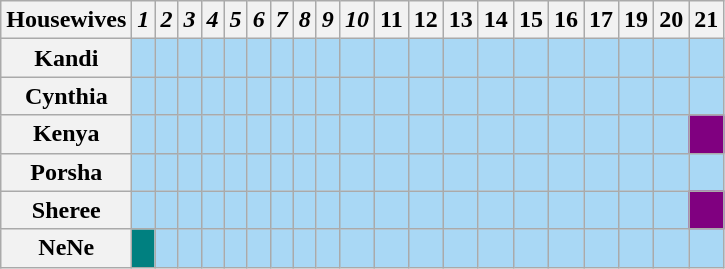<table class="wikitable" style="text-align:center; width:80;">
<tr>
<th style="text-align:center width:6%;">Housewives</th>
<th style="text-align:center width:6;"><em>1</em></th>
<th style="text-align;center width:6;"><em>2</em></th>
<th style="text-align:center width:6;"><em>3</em></th>
<th style="text-align:center width:6;"><em>4</em></th>
<th style="text-align:center width:6;"><em>5</em></th>
<th style="text-align:center width:6;"><em>6</em></th>
<th style="text-align:center width:6;"><em>7</em></th>
<th style="text-align:center width:6;"><em>8</em></th>
<th style="text-align:center width:6;"><em>9</em></th>
<th style="text-align:center width:6;"><em>10</em></th>
<th>11</th>
<th>12</th>
<th>13</th>
<th>14</th>
<th>15</th>
<th>16</th>
<th>17</th>
<th>19</th>
<th>20</th>
<th>21</th>
</tr>
<tr>
<th>Kandi</th>
<th style="background:#A9D8F5;"></th>
<th style="background:#A9D8F5;"></th>
<th style="background:#A9D8F5;"></th>
<th style="background:#A9D8F5;"></th>
<th style="background:#A9D8F5;"></th>
<th style="background:#A9D8F5;"></th>
<th style="background:#A9D8F5;"></th>
<th style="background:#A9D8F5;"></th>
<th style="background:#A9D8F5;"></th>
<th style="background:#A9D8F5;"></th>
<th style="background:#A9D8F5;"></th>
<th style="background:#A9D8F5;"></th>
<th style="background:#A9D8F5;"></th>
<th style="background:#A9D8F5;"></th>
<th style="background:#A9D8F5;"></th>
<th style="background:#A9D8F5;"></th>
<th style="background:#A9D8F5;"></th>
<th style="background:#A9D8F5;"></th>
<th style="background:#A9D8F5;"></th>
<th style="background:#A9D8F5;"></th>
</tr>
<tr>
<th>Cynthia</th>
<th style="background:#A9D8F5;"></th>
<th style="background:#A9D8F5;"></th>
<th style="background:#A9D8F5;"></th>
<th style="background:#A9D8F5;"></th>
<th style="background:#A9D8F5;"></th>
<th style="background:#A9D8F5;"></th>
<th style="background:#A9D8F5;"></th>
<th style="background:#A9D8F5;"></th>
<th style="background:#A9D8F5;"></th>
<th style="background:#A9D8F5;"></th>
<th style="background:#A9D8F5;"></th>
<th style="background:#A9D8F5;"></th>
<th style="background:#A9D8F5;"></th>
<th style="background:#A9D8F5;"></th>
<th style="background:#A9D8F5;"></th>
<th style="background:#A9D8F5;"></th>
<th style="background:#A9D8F5;"></th>
<th style="background:#A9D8F5;"></th>
<th style="background:#A9D8F5;"></th>
<th style="background:#A9D8F5;"></th>
</tr>
<tr>
<th>Kenya</th>
<th style="background:#A9D8F5;"></th>
<th style="background:#A9D8F5;"></th>
<th style="background:#A9D8F5;"></th>
<th style="background:#A9D8F5;"></th>
<th style="background:#A9D8F5;"></th>
<th style="background:#A9D8F5;"></th>
<th style="background:#A9D8F5;"></th>
<th style="background:#A9D8F5;"></th>
<th style="background:#A9D8F5;"></th>
<th style="background:#A9D8F5;"></th>
<th style="background:#A9D8F5;"></th>
<th style="background:#A9D8F5;"></th>
<th style="background:#A9D8F5;"></th>
<th style="background:#A9D8F5;"></th>
<th style="background:#A9D8F5;"></th>
<th style="background:#A9D8F5;"></th>
<th style="background:#A9D8F5;"></th>
<th style="background:#A9D8F5;"></th>
<th style="background:#A9D8F5;"></th>
<th style="background:Purple;"></th>
</tr>
<tr>
<th>Porsha</th>
<th style="background:#A9D8F5;"></th>
<th style="background:#A9D8F5;"></th>
<th style="background:#A9D8F5;"></th>
<th style="background:#A9D8F5;"></th>
<th style="background:#A9D8F5;"></th>
<th style="background:#A9D8F5;"></th>
<th style="background:#A9D8F5;"></th>
<th style="background:#A9D8F5;"></th>
<th style="background:#A9D8F5;"></th>
<th style="background:#A9D8F5;"></th>
<th style="background:#A9D8F5;"></th>
<th style="background:#A9D8F5;"></th>
<th style="background:#A9D8F5;"></th>
<th style="background:#A9D8F5;"></th>
<th style="background:#A9D8F5;"></th>
<th style="background:#A9D8F5;"></th>
<th style="background:#A9D8F5;"></th>
<th style="background:#A9D8F5;"></th>
<th style="background:#A9D8F5;"></th>
<th style="background:#A9D8F5;"></th>
</tr>
<tr>
<th>Sheree</th>
<th style="background:#A9D8F5;"></th>
<th style="background:#A9D8F5;"></th>
<th style="background:#A9D8F5;"></th>
<th style="background:#A9D8F5;"></th>
<th style="background:#A9D8F5;"></th>
<th style="background:#A9D8F5;"></th>
<th style="background:#A9D8F5;"></th>
<th style="background:#A9D8F5;"></th>
<th style="background:#A9D8F5;"></th>
<th style="background:#A9D8F5;"></th>
<th style="background:#A9D8F5;"></th>
<th style="background:#A9D8F5;"></th>
<th style="background:#A9D8F5;"></th>
<th style="background:#A9D8F5;"></th>
<th style="background:#A9D8F5;"></th>
<th style="background:#A9D8F5;"></th>
<th style="background:#A9D8F5;"></th>
<th style="background:#A9D8F5;"></th>
<th style="background:#A9D8F5;"></th>
<th style="background:Purple;"></th>
</tr>
<tr>
<th>NeNe</th>
<th style="background:teal;"></th>
<th style="background:#A9D8F5;"></th>
<th style="background:#A9D8F5;"></th>
<th style="background:#A9D8F5;"></th>
<th style="background:#A9D8F5;"></th>
<th style="background:#A9D8F5;"></th>
<th style="background:#A9D8F5;"></th>
<th style="background:#A9D8F5;"></th>
<th style="background:#A9D8F5;"></th>
<th style="background:#A9D8F5;"></th>
<th style="background:#A9D8F5;"></th>
<th style="background:#A9D8F5;"></th>
<th style="background:#A9D8F5;"></th>
<th style="background:#A9D8F5;"></th>
<th style="background:#A9D8F5;"></th>
<th style="background:#A9D8F5;"></th>
<th style="background:#A9D8F5;"></th>
<th style="background:#A9D8F5;"></th>
<th style="background:#A9D8F5;"></th>
<th style="background:#A9D8F5;"></th>
</tr>
</table>
